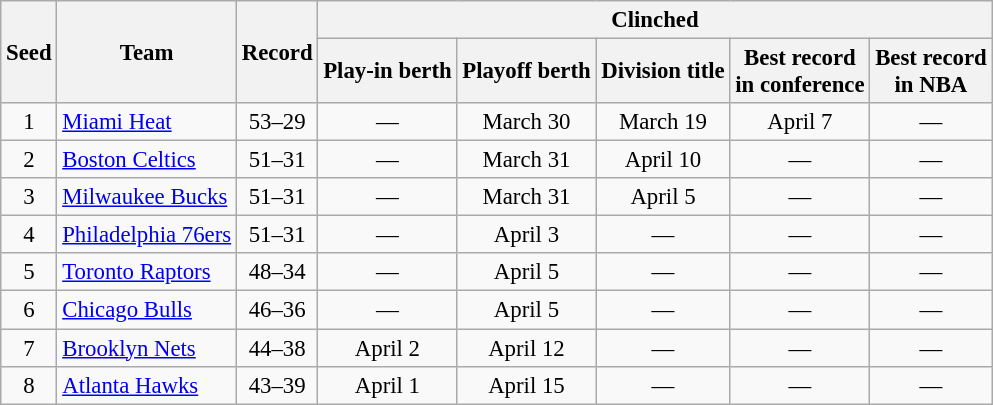<table class="wikitable" style="font-size:95%; text-align:center">
<tr>
<th rowspan=2>Seed</th>
<th rowspan=2>Team</th>
<th rowspan=2>Record</th>
<th colspan=5>Clinched</th>
</tr>
<tr>
<th>Play-in berth</th>
<th>Playoff berth</th>
<th>Division title</th>
<th>Best record<br>in conference</th>
<th>Best record<br>in NBA</th>
</tr>
<tr>
<td>1</td>
<td align=left><a href='#'>Miami Heat</a></td>
<td>53–29</td>
<td>—</td>
<td>March 30</td>
<td>March 19</td>
<td>April 7</td>
<td>—</td>
</tr>
<tr>
<td>2</td>
<td align=left><a href='#'>Boston Celtics</a></td>
<td>51–31</td>
<td>—</td>
<td>March 31</td>
<td>April 10</td>
<td>—</td>
<td>—</td>
</tr>
<tr>
<td>3</td>
<td align=left><a href='#'>Milwaukee Bucks</a></td>
<td>51–31</td>
<td>—</td>
<td>March 31</td>
<td>April 5</td>
<td>—</td>
<td>—</td>
</tr>
<tr>
<td>4</td>
<td align=left><a href='#'>Philadelphia 76ers</a></td>
<td>51–31</td>
<td>—</td>
<td>April 3</td>
<td>—</td>
<td>—</td>
<td>—</td>
</tr>
<tr>
<td>5</td>
<td align=left><a href='#'>Toronto Raptors</a></td>
<td>48–34</td>
<td>—</td>
<td>April 5</td>
<td>—</td>
<td>—</td>
<td>—</td>
</tr>
<tr>
<td>6</td>
<td align=left><a href='#'>Chicago Bulls</a></td>
<td>46–36</td>
<td>—</td>
<td>April 5</td>
<td>—</td>
<td>—</td>
<td>—</td>
</tr>
<tr>
<td>7</td>
<td align=left><a href='#'>Brooklyn Nets</a></td>
<td>44–38</td>
<td>April 2</td>
<td>April 12</td>
<td>—</td>
<td>—</td>
<td>—</td>
</tr>
<tr>
<td>8</td>
<td align=left><a href='#'>Atlanta Hawks</a></td>
<td>43–39</td>
<td>April 1</td>
<td>April 15</td>
<td>—</td>
<td>—</td>
<td>—</td>
</tr>
</table>
